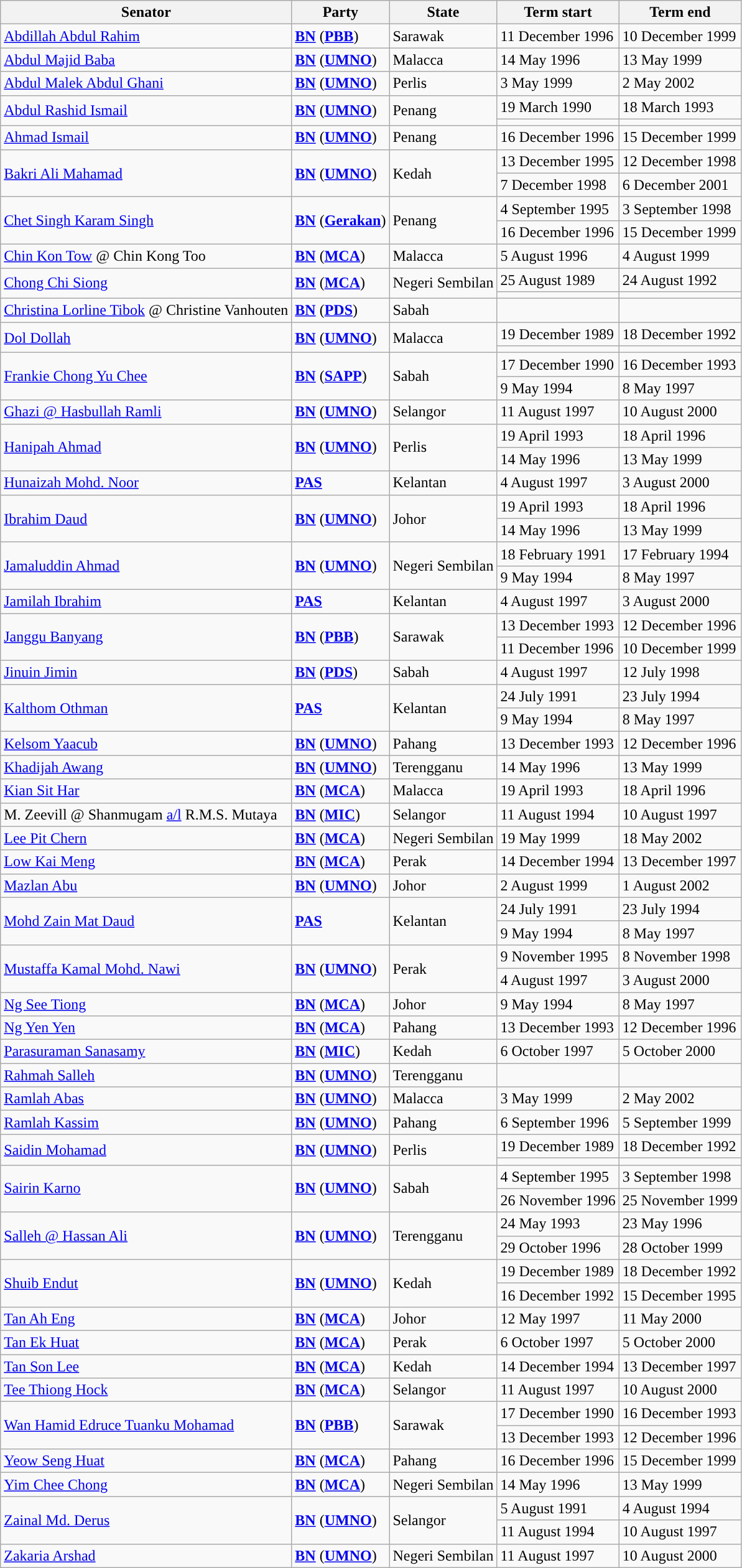<table class="wikitable sortable">
<tr>
<th>Senator</th>
<th>Party</th>
<th>State</th>
<th>Term start</th>
<th>Term end</th>
</tr>
<tr>
<td><a href='#'>Abdillah Abdul Rahim</a></td>
<td><strong><a href='#'>BN</a></strong> (<strong><a href='#'>PBB</a></strong>)</td>
<td>Sarawak</td>
<td>11 December 1996</td>
<td>10 December 1999</td>
</tr>
<tr>
<td><a href='#'>Abdul Majid Baba</a></td>
<td><strong><a href='#'>BN</a></strong> (<strong><a href='#'>UMNO</a></strong>)</td>
<td>Malacca</td>
<td>14 May 1996</td>
<td>13 May 1999</td>
</tr>
<tr>
<td><a href='#'>Abdul Malek Abdul Ghani</a></td>
<td><strong><a href='#'>BN</a></strong> (<strong><a href='#'>UMNO</a></strong>)</td>
<td>Perlis</td>
<td>3 May 1999</td>
<td>2 May 2002</td>
</tr>
<tr>
<td rowspan=2><a href='#'>Abdul Rashid Ismail</a></td>
<td rowspan=2><strong><a href='#'>BN</a></strong> (<strong><a href='#'>UMNO</a></strong>)</td>
<td rowspan=2>Penang</td>
<td>19 March 1990</td>
<td>18 March 1993</td>
</tr>
<tr>
<td></td>
<td></td>
</tr>
<tr>
<td><a href='#'>Ahmad Ismail</a></td>
<td><strong><a href='#'>BN</a></strong> (<strong><a href='#'>UMNO</a></strong>)</td>
<td>Penang</td>
<td>16 December 1996</td>
<td>15 December 1999</td>
</tr>
<tr>
<td rowspan=2><a href='#'>Bakri Ali Mahamad</a></td>
<td rowspan=2><strong><a href='#'>BN</a></strong> (<strong><a href='#'>UMNO</a></strong>)</td>
<td rowspan=2>Kedah</td>
<td>13 December 1995</td>
<td>12 December 1998</td>
</tr>
<tr>
<td>7 December 1998</td>
<td>6 December 2001</td>
</tr>
<tr>
<td rowspan=2><a href='#'>Chet Singh Karam Singh</a></td>
<td rowspan=2><strong><a href='#'>BN</a></strong> (<strong><a href='#'>Gerakan</a></strong>)</td>
<td rowspan=2>Penang</td>
<td>4 September 1995</td>
<td>3 September 1998</td>
</tr>
<tr>
<td>16 December 1996</td>
<td>15 December 1999</td>
</tr>
<tr>
<td><a href='#'>Chin Kon Tow</a> @ Chin Kong Too</td>
<td><strong><a href='#'>BN</a></strong> (<strong><a href='#'>MCA</a></strong>)</td>
<td>Malacca</td>
<td>5 August 1996</td>
<td>4 August 1999</td>
</tr>
<tr>
<td rowspan=2><a href='#'>Chong Chi Siong</a></td>
<td rowspan=2><strong><a href='#'>BN</a></strong> (<strong><a href='#'>MCA</a></strong>)</td>
<td rowspan=2>Negeri Sembilan</td>
<td>25 August 1989</td>
<td>24 August 1992</td>
</tr>
<tr>
<td></td>
<td></td>
</tr>
<tr>
<td><a href='#'>Christina Lorline Tibok</a> @ Christine Vanhouten</td>
<td><strong><a href='#'>BN</a></strong> (<strong><a href='#'>PDS</a></strong>)</td>
<td>Sabah</td>
<td></td>
<td></td>
</tr>
<tr>
<td rowspan=2><a href='#'>Dol Dollah</a></td>
<td rowspan=2><strong><a href='#'>BN</a></strong> (<strong><a href='#'>UMNO</a></strong>)</td>
<td rowspan=2>Malacca</td>
<td>19 December 1989</td>
<td>18 December 1992</td>
</tr>
<tr>
<td></td>
<td></td>
</tr>
<tr>
<td rowspan=2><a href='#'>Frankie Chong Yu Chee</a></td>
<td rowspan=2><strong><a href='#'>BN</a></strong> (<strong><a href='#'>SAPP</a></strong>)</td>
<td rowspan=2>Sabah</td>
<td>17 December 1990</td>
<td>16 December 1993</td>
</tr>
<tr>
<td>9 May 1994</td>
<td>8 May 1997</td>
</tr>
<tr>
<td><a href='#'>Ghazi @ Hasbullah Ramli</a></td>
<td><strong><a href='#'>BN</a></strong> (<strong><a href='#'>UMNO</a></strong>)</td>
<td>Selangor</td>
<td>11 August 1997</td>
<td>10 August 2000</td>
</tr>
<tr>
<td rowspan=2><a href='#'>Hanipah Ahmad</a></td>
<td rowspan=2><strong><a href='#'>BN</a></strong> (<strong><a href='#'>UMNO</a></strong>)</td>
<td rowspan=2>Perlis</td>
<td>19 April 1993</td>
<td>18 April 1996</td>
</tr>
<tr>
<td>14 May 1996</td>
<td>13 May 1999</td>
</tr>
<tr>
<td><a href='#'>Hunaizah Mohd. Noor</a></td>
<td><strong><a href='#'>PAS</a></strong></td>
<td>Kelantan</td>
<td>4 August 1997</td>
<td>3 August 2000</td>
</tr>
<tr>
<td rowspan=2><a href='#'>Ibrahim Daud</a></td>
<td rowspan=2><strong><a href='#'>BN</a></strong> (<strong><a href='#'>UMNO</a></strong>)</td>
<td rowspan=2>Johor</td>
<td>19 April 1993</td>
<td>18 April 1996</td>
</tr>
<tr>
<td>14 May 1996</td>
<td>13 May 1999</td>
</tr>
<tr>
<td rowspan=2><a href='#'>Jamaluddin Ahmad</a></td>
<td rowspan=2><strong><a href='#'>BN</a></strong> (<strong><a href='#'>UMNO</a></strong>)</td>
<td rowspan=2>Negeri Sembilan</td>
<td>18 February 1991</td>
<td>17 February 1994</td>
</tr>
<tr>
<td>9 May 1994</td>
<td>8 May 1997</td>
</tr>
<tr>
<td><a href='#'>Jamilah Ibrahim</a></td>
<td><strong><a href='#'>PAS</a></strong></td>
<td>Kelantan</td>
<td>4 August 1997</td>
<td>3 August 2000</td>
</tr>
<tr>
<td rowspan=2><a href='#'>Janggu Banyang</a></td>
<td rowspan=2><strong><a href='#'>BN</a></strong> (<strong><a href='#'>PBB</a></strong>)</td>
<td rowspan=2>Sarawak</td>
<td>13 December 1993</td>
<td>12 December 1996</td>
</tr>
<tr>
<td>11 December 1996</td>
<td>10 December 1999</td>
</tr>
<tr>
<td><a href='#'>Jinuin Jimin</a></td>
<td><strong><a href='#'>BN</a></strong> (<strong><a href='#'>PDS</a></strong>)</td>
<td>Sabah</td>
<td>4 August 1997</td>
<td>12 July 1998</td>
</tr>
<tr>
<td rowspan=2><a href='#'>Kalthom Othman</a></td>
<td rowspan=2><strong><a href='#'>PAS</a></strong></td>
<td rowspan=2>Kelantan</td>
<td>24 July 1991</td>
<td>23 July 1994</td>
</tr>
<tr>
<td>9 May 1994</td>
<td>8 May 1997</td>
</tr>
<tr>
<td><a href='#'>Kelsom Yaacub</a></td>
<td><strong><a href='#'>BN</a></strong> (<strong><a href='#'>UMNO</a></strong>)</td>
<td>Pahang</td>
<td>13 December 1993</td>
<td>12 December 1996</td>
</tr>
<tr>
<td><a href='#'>Khadijah Awang</a></td>
<td><strong><a href='#'>BN</a></strong> (<strong><a href='#'>UMNO</a></strong>)</td>
<td>Terengganu</td>
<td>14 May 1996</td>
<td>13 May 1999</td>
</tr>
<tr>
<td><a href='#'>Kian Sit Har</a></td>
<td><strong><a href='#'>BN</a></strong> (<strong><a href='#'>MCA</a></strong>)</td>
<td>Malacca</td>
<td>19 April 1993</td>
<td>18 April 1996</td>
</tr>
<tr>
<td>M. Zeevill @ Shanmugam <a href='#'>a/l</a> R.M.S. Mutaya</td>
<td><strong><a href='#'>BN</a></strong> (<strong><a href='#'>MIC</a></strong>)</td>
<td>Selangor</td>
<td>11 August 1994</td>
<td>10 August 1997</td>
</tr>
<tr>
<td><a href='#'>Lee Pit Chern</a></td>
<td><strong><a href='#'>BN</a></strong> (<strong><a href='#'>MCA</a></strong>)</td>
<td>Negeri Sembilan</td>
<td>19 May 1999</td>
<td>18 May 2002</td>
</tr>
<tr>
<td><a href='#'>Low Kai Meng</a></td>
<td><strong><a href='#'>BN</a></strong> (<strong><a href='#'>MCA</a></strong>)</td>
<td>Perak</td>
<td>14 December 1994</td>
<td>13 December 1997</td>
</tr>
<tr>
<td><a href='#'>Mazlan Abu</a></td>
<td><strong><a href='#'>BN</a></strong> (<strong><a href='#'>UMNO</a></strong>)</td>
<td>Johor</td>
<td>2 August 1999</td>
<td>1 August 2002</td>
</tr>
<tr>
<td rowspan=2><a href='#'>Mohd Zain Mat Daud</a></td>
<td rowspan=2><strong><a href='#'>PAS</a></strong></td>
<td rowspan=2>Kelantan</td>
<td>24 July 1991</td>
<td>23 July 1994</td>
</tr>
<tr>
<td>9 May 1994</td>
<td>8 May 1997</td>
</tr>
<tr>
<td rowspan=2><a href='#'>Mustaffa Kamal Mohd. Nawi</a></td>
<td rowspan=2><strong><a href='#'>BN</a></strong> (<strong><a href='#'>UMNO</a></strong>)</td>
<td rowspan=2>Perak</td>
<td>9 November 1995</td>
<td>8 November 1998</td>
</tr>
<tr>
<td>4 August 1997</td>
<td>3 August 2000</td>
</tr>
<tr>
<td><a href='#'>Ng See Tiong</a></td>
<td><strong><a href='#'>BN</a></strong> (<strong><a href='#'>MCA</a></strong>)</td>
<td>Johor</td>
<td>9 May 1994</td>
<td>8 May 1997</td>
</tr>
<tr>
<td><a href='#'>Ng Yen Yen</a></td>
<td><strong><a href='#'>BN</a></strong> (<strong><a href='#'>MCA</a></strong>)</td>
<td>Pahang</td>
<td>13 December 1993</td>
<td>12 December 1996</td>
</tr>
<tr>
<td><a href='#'>Parasuraman Sanasamy</a></td>
<td><strong><a href='#'>BN</a></strong> (<strong><a href='#'>MIC</a></strong>)</td>
<td>Kedah</td>
<td>6 October 1997</td>
<td>5 October 2000</td>
</tr>
<tr>
<td><a href='#'>Rahmah Salleh</a></td>
<td><strong><a href='#'>BN</a></strong> (<strong><a href='#'>UMNO</a></strong>)</td>
<td>Terengganu</td>
<td></td>
<td></td>
</tr>
<tr>
<td><a href='#'>Ramlah Abas</a></td>
<td><strong><a href='#'>BN</a></strong> (<strong><a href='#'>UMNO</a></strong>)</td>
<td>Malacca</td>
<td>3 May 1999</td>
<td>2 May 2002</td>
</tr>
<tr>
<td><a href='#'>Ramlah Kassim</a></td>
<td><strong><a href='#'>BN</a></strong> (<strong><a href='#'>UMNO</a></strong>)</td>
<td>Pahang</td>
<td>6 September 1996</td>
<td>5 September 1999</td>
</tr>
<tr>
<td rowspan=2><a href='#'>Saidin Mohamad</a></td>
<td rowspan=2><strong><a href='#'>BN</a></strong> (<strong><a href='#'>UMNO</a></strong>)</td>
<td rowspan=2>Perlis</td>
<td>19 December 1989</td>
<td>18 December 1992</td>
</tr>
<tr>
<td></td>
<td></td>
</tr>
<tr>
<td rowspan=2><a href='#'>Sairin Karno</a></td>
<td rowspan=2><strong><a href='#'>BN</a></strong> (<strong><a href='#'>UMNO</a></strong>)</td>
<td rowspan=2>Sabah</td>
<td>4 September 1995</td>
<td>3 September 1998</td>
</tr>
<tr>
<td>26 November 1996</td>
<td>25 November 1999</td>
</tr>
<tr>
<td rowspan=2><a href='#'>Salleh @ Hassan Ali</a></td>
<td rowspan=2><strong><a href='#'>BN</a></strong> (<strong><a href='#'>UMNO</a></strong>)</td>
<td rowspan=2>Terengganu</td>
<td>24 May 1993</td>
<td>23 May 1996</td>
</tr>
<tr>
<td>29 October 1996</td>
<td>28 October 1999</td>
</tr>
<tr>
<td rowspan=2><a href='#'>Shuib Endut</a></td>
<td rowspan=2><strong><a href='#'>BN</a></strong> (<strong><a href='#'>UMNO</a></strong>)</td>
<td rowspan=2>Kedah</td>
<td>19 December 1989</td>
<td>18 December 1992</td>
</tr>
<tr>
<td>16 December 1992</td>
<td>15 December 1995</td>
</tr>
<tr>
<td><a href='#'>Tan Ah Eng</a></td>
<td><strong><a href='#'>BN</a></strong> (<strong><a href='#'>MCA</a></strong>)</td>
<td>Johor</td>
<td>12 May 1997</td>
<td>11 May 2000</td>
</tr>
<tr>
<td><a href='#'>Tan Ek Huat</a></td>
<td><strong><a href='#'>BN</a></strong> (<strong><a href='#'>MCA</a></strong>)</td>
<td>Perak</td>
<td>6 October 1997</td>
<td>5 October 2000</td>
</tr>
<tr>
<td><a href='#'>Tan Son Lee</a></td>
<td><strong><a href='#'>BN</a></strong> (<strong><a href='#'>MCA</a></strong>)</td>
<td>Kedah</td>
<td>14 December 1994</td>
<td>13 December 1997</td>
</tr>
<tr>
<td><a href='#'>Tee Thiong Hock</a></td>
<td><strong><a href='#'>BN</a></strong> (<strong><a href='#'>MCA</a></strong>)</td>
<td>Selangor</td>
<td>11 August 1997</td>
<td>10 August 2000</td>
</tr>
<tr>
<td rowspan=2><a href='#'>Wan Hamid Edruce Tuanku Mohamad</a></td>
<td rowspan=2><strong><a href='#'>BN</a></strong> (<strong><a href='#'>PBB</a></strong>)</td>
<td rowspan=2>Sarawak</td>
<td>17 December 1990</td>
<td>16 December 1993</td>
</tr>
<tr>
<td>13 December 1993</td>
<td>12 December 1996</td>
</tr>
<tr>
<td><a href='#'>Yeow Seng Huat</a></td>
<td><strong><a href='#'>BN</a></strong> (<strong><a href='#'>MCA</a></strong>)</td>
<td>Pahang</td>
<td>16 December 1996</td>
<td>15 December 1999</td>
</tr>
<tr>
<td><a href='#'>Yim Chee Chong</a></td>
<td><strong><a href='#'>BN</a></strong> (<strong><a href='#'>MCA</a></strong>)</td>
<td>Negeri Sembilan</td>
<td>14 May 1996</td>
<td>13 May 1999</td>
</tr>
<tr>
<td rowspan=2><a href='#'>Zainal Md. Derus</a></td>
<td rowspan=2><strong><a href='#'>BN</a></strong> (<strong><a href='#'>UMNO</a></strong>)</td>
<td rowspan=2>Selangor</td>
<td>5 August 1991</td>
<td>4 August 1994</td>
</tr>
<tr>
<td>11 August 1994</td>
<td>10 August 1997</td>
</tr>
<tr>
<td><a href='#'>Zakaria Arshad</a></td>
<td><strong><a href='#'>BN</a></strong> (<strong><a href='#'>UMNO</a></strong>)</td>
<td>Negeri Sembilan</td>
<td>11 August 1997</td>
<td>10 August 2000</td>
</tr>
</table>
